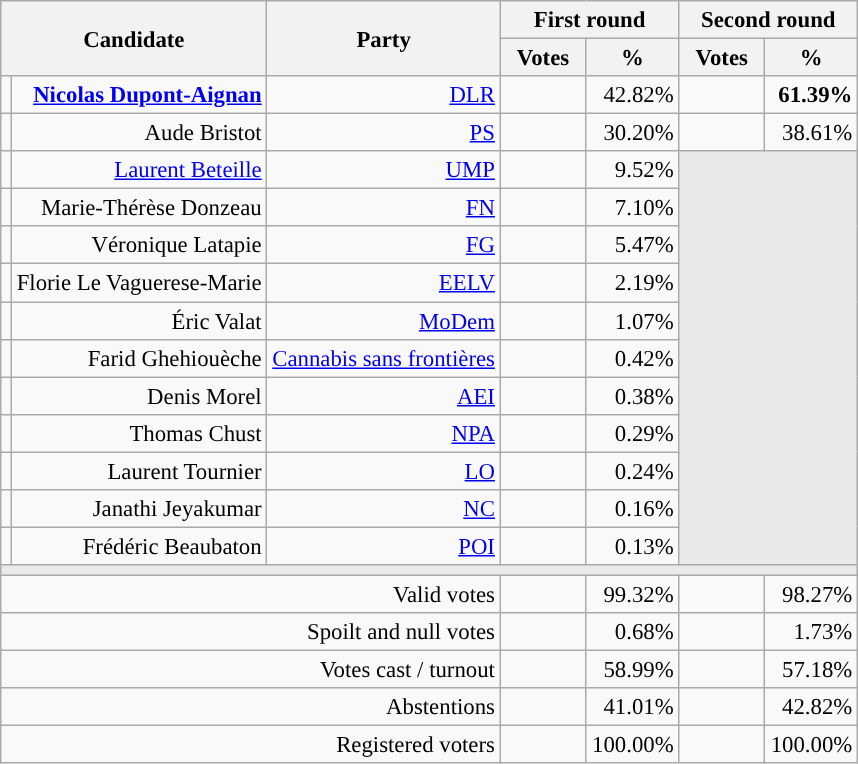<table class="wikitable" style="text-align:right;font-size:95%;">
<tr>
<th rowspan=2 colspan=2>Candidate</th>
<th rowspan=2 colspan=1>Party</th>
<th colspan=2>First round</th>
<th colspan=2>Second round</th>
</tr>
<tr>
<th style="width:50px;">Votes</th>
<th style="width:55px;">%</th>
<th style="width:50px;">Votes</th>
<th style="width:55px;">%</th>
</tr>
<tr>
<td style="color:inherit;background-color:"></td>
<td><strong><a href='#'>Nicolas Dupont-Aignan</a></strong></td>
<td><a href='#'>DLR</a></td>
<td></td>
<td>42.82%</td>
<td><strong></strong></td>
<td><strong>61.39%</strong></td>
</tr>
<tr>
<td style="color:inherit;background-color:"></td>
<td>Aude Bristot</td>
<td><a href='#'>PS</a></td>
<td></td>
<td>30.20%</td>
<td></td>
<td>38.61%</td>
</tr>
<tr>
<td style="color:inherit;background-color:"></td>
<td><a href='#'>Laurent Beteille</a></td>
<td><a href='#'>UMP</a></td>
<td></td>
<td>9.52%</td>
<td colspan=7 rowspan=11 style="background-color:#E9E9E9;"></td>
</tr>
<tr>
<td style="color:inherit;background-color:"></td>
<td>Marie-Thérèse Donzeau</td>
<td><a href='#'>FN</a></td>
<td></td>
<td>7.10%</td>
</tr>
<tr>
<td style="color:inherit;background-color:"></td>
<td>Véronique Latapie</td>
<td><a href='#'>FG</a></td>
<td></td>
<td>5.47%</td>
</tr>
<tr>
<td style="color:inherit;background-color:"></td>
<td>Florie Le Vaguerese-Marie</td>
<td><a href='#'>EELV</a></td>
<td></td>
<td>2.19%</td>
</tr>
<tr>
<td style="color:inherit;background-color:"></td>
<td>Éric Valat</td>
<td><a href='#'>MoDem</a></td>
<td></td>
<td>1.07%</td>
</tr>
<tr>
<td style="color:inherit;background-color:"></td>
<td>Farid Ghehiouèche</td>
<td><a href='#'>Cannabis sans frontières</a></td>
<td></td>
<td>0.42%</td>
</tr>
<tr>
<td style="color:inherit;background-color:"></td>
<td>Denis Morel</td>
<td><a href='#'>AEI</a></td>
<td></td>
<td>0.38%</td>
</tr>
<tr>
<td style="color:inherit;background-color:"></td>
<td>Thomas Chust</td>
<td><a href='#'>NPA</a></td>
<td></td>
<td>0.29%</td>
</tr>
<tr>
<td style="color:inherit;background-color:"></td>
<td>Laurent Tournier</td>
<td><a href='#'>LO</a></td>
<td></td>
<td>0.24%</td>
</tr>
<tr>
<td style="color:inherit;background-color:"></td>
<td>Janathi Jeyakumar</td>
<td><a href='#'>NC</a></td>
<td></td>
<td>0.16%</td>
</tr>
<tr>
<td style="color:inherit;background-color:"></td>
<td>Frédéric Beaubaton</td>
<td><a href='#'>POI</a></td>
<td></td>
<td>0.13%</td>
</tr>
<tr>
<td colspan=7 style="background-color:#E9E9E9;"></td>
</tr>
<tr>
<td colspan=3>Valid votes</td>
<td></td>
<td>99.32%</td>
<td></td>
<td>98.27%</td>
</tr>
<tr>
<td colspan=3>Spoilt and null votes</td>
<td></td>
<td>0.68%</td>
<td></td>
<td>1.73%</td>
</tr>
<tr>
<td colspan=3>Votes cast / turnout</td>
<td></td>
<td>58.99%</td>
<td></td>
<td>57.18%</td>
</tr>
<tr>
<td colspan=3>Abstentions</td>
<td></td>
<td>41.01%</td>
<td></td>
<td>42.82%</td>
</tr>
<tr>
<td colspan=3>Registered voters</td>
<td></td>
<td>100.00%</td>
<td></td>
<td>100.00%</td>
</tr>
</table>
